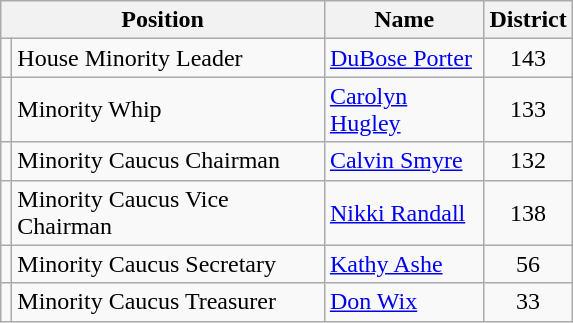<table class="wikitable">
<tr>
<th colspan=2 align=center>Position</th>
<th width="099" align=center>Name</th>
<th align=center>District</th>
</tr>
<tr>
<td></td>
<td width="201">House Minority Leader</td>
<td><a href='#'>DuBose Porter</a></td>
<td align=center>143</td>
</tr>
<tr>
<td></td>
<td>Minority Whip</td>
<td><a href='#'>Carolyn Hugley</a></td>
<td align=center>133</td>
</tr>
<tr>
<td></td>
<td>Minority Caucus Chairman</td>
<td><a href='#'>Calvin Smyre</a></td>
<td align=center>132</td>
</tr>
<tr>
<td></td>
<td>Minority Caucus Vice Chairman</td>
<td><a href='#'>Nikki Randall</a></td>
<td align=center>138</td>
</tr>
<tr>
<td></td>
<td>Minority Caucus Secretary</td>
<td><a href='#'>Kathy Ashe</a></td>
<td align=center>56</td>
</tr>
<tr>
<td></td>
<td>Minority Caucus Treasurer</td>
<td><a href='#'>Don Wix</a></td>
<td align=center>33</td>
</tr>
</table>
